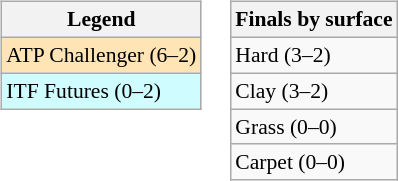<table>
<tr valign=top>
<td><br><table class=wikitable style=font-size:90%>
<tr>
<th>Legend</th>
</tr>
<tr bgcolor=moccasin>
<td>ATP Challenger (6–2)</td>
</tr>
<tr bgcolor=cffcff>
<td>ITF Futures (0–2)</td>
</tr>
</table>
</td>
<td><br><table class=wikitable style=font-size:90%>
<tr>
<th>Finals by surface</th>
</tr>
<tr>
<td>Hard (3–2)</td>
</tr>
<tr>
<td>Clay (3–2)</td>
</tr>
<tr>
<td>Grass (0–0)</td>
</tr>
<tr>
<td>Carpet (0–0)</td>
</tr>
</table>
</td>
</tr>
</table>
